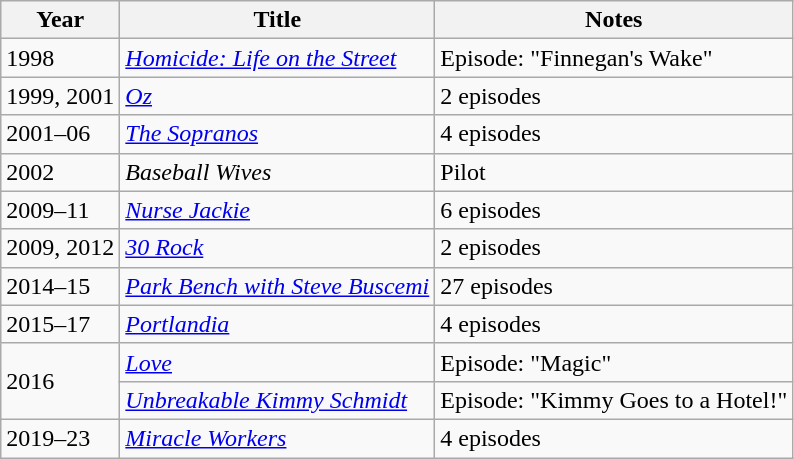<table class="wikitable sortable">
<tr>
<th>Year</th>
<th>Title</th>
<th class="unsortable">Notes</th>
</tr>
<tr>
<td>1998</td>
<td><em><a href='#'>Homicide: Life on the Street</a></em></td>
<td>Episode: "Finnegan's Wake"</td>
</tr>
<tr>
<td>1999, 2001</td>
<td><em><a href='#'>Oz</a></em></td>
<td>2 episodes</td>
</tr>
<tr>
<td>2001–06</td>
<td><em><a href='#'>The Sopranos</a></em></td>
<td>4 episodes</td>
</tr>
<tr>
<td>2002</td>
<td><em>Baseball Wives</em></td>
<td>Pilot</td>
</tr>
<tr>
<td>2009–11</td>
<td><em><a href='#'>Nurse Jackie</a></em></td>
<td>6 episodes</td>
</tr>
<tr>
<td>2009, 2012</td>
<td><em><a href='#'>30 Rock</a></em></td>
<td>2 episodes</td>
</tr>
<tr>
<td>2014–15</td>
<td><em><a href='#'>Park Bench with Steve Buscemi</a></em></td>
<td>27 episodes</td>
</tr>
<tr>
<td>2015–17</td>
<td><em><a href='#'>Portlandia</a></em></td>
<td>4 episodes</td>
</tr>
<tr>
<td rowspan="2">2016</td>
<td><em><a href='#'>Love</a></em></td>
<td>Episode: "Magic"</td>
</tr>
<tr>
<td><em><a href='#'>Unbreakable Kimmy Schmidt</a></em></td>
<td>Episode: "Kimmy Goes to a Hotel!"</td>
</tr>
<tr>
<td>2019–23</td>
<td><em><a href='#'>Miracle Workers</a></em></td>
<td>4 episodes</td>
</tr>
</table>
